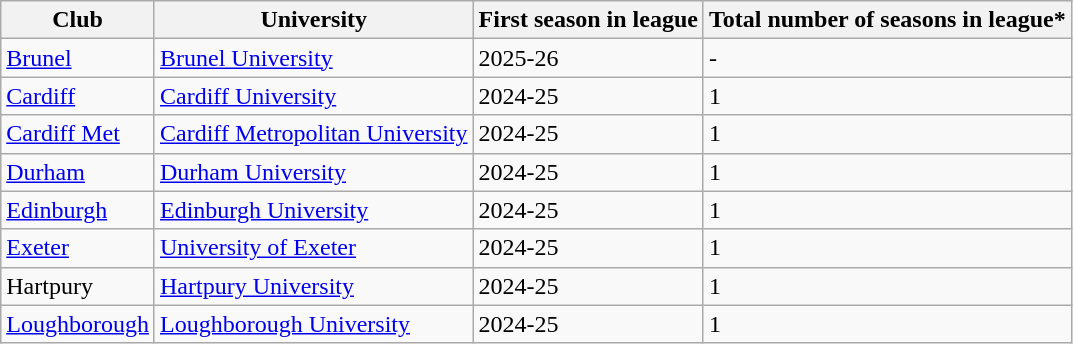<table class="wikitable sortable">
<tr>
<th>Club</th>
<th>University</th>
<th>First season in league</th>
<th>Total number of seasons in league*</th>
</tr>
<tr>
<td><a href='#'>Brunel</a></td>
<td><a href='#'>Brunel University</a></td>
<td>2025-26</td>
<td>-</td>
</tr>
<tr>
<td><a href='#'>Cardiff</a></td>
<td><a href='#'>Cardiff University</a></td>
<td>2024-25</td>
<td>1</td>
</tr>
<tr>
<td><a href='#'>Cardiff Met</a></td>
<td><a href='#'>Cardiff Metropolitan University</a></td>
<td>2024-25</td>
<td>1</td>
</tr>
<tr>
<td><a href='#'>Durham</a></td>
<td><a href='#'>Durham University</a></td>
<td>2024-25</td>
<td>1</td>
</tr>
<tr>
<td><a href='#'>Edinburgh</a></td>
<td><a href='#'>Edinburgh University</a></td>
<td>2024-25</td>
<td>1</td>
</tr>
<tr>
<td><a href='#'>Exeter</a></td>
<td><a href='#'>University of Exeter</a></td>
<td>2024-25</td>
<td>1</td>
</tr>
<tr>
<td>Hartpury</td>
<td><a href='#'>Hartpury University</a></td>
<td>2024-25</td>
<td>1</td>
</tr>
<tr>
<td><a href='#'>Loughborough</a></td>
<td><a href='#'>Loughborough University</a></td>
<td>2024-25</td>
<td>1</td>
</tr>
</table>
